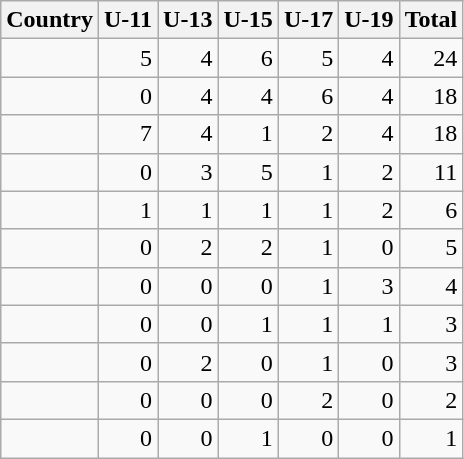<table class="sortable wikitable">
<tr>
<th>Country</th>
<th>U-11</th>
<th>U-13</th>
<th>U-15</th>
<th>U-17</th>
<th>U-19</th>
<th>Total</th>
</tr>
<tr>
<td></td>
<td align="right">5</td>
<td align="right">4</td>
<td align="right">6</td>
<td align="right">5</td>
<td align="right">4</td>
<td align="right">24</td>
</tr>
<tr>
<td></td>
<td align="right">0</td>
<td align="right">4</td>
<td align="right">4</td>
<td align="right">6</td>
<td align="right">4</td>
<td align="right">18</td>
</tr>
<tr>
<td></td>
<td align="right">7</td>
<td align="right">4</td>
<td align="right">1</td>
<td align="right">2</td>
<td align="right">4</td>
<td align="right">18</td>
</tr>
<tr>
<td></td>
<td align="right">0</td>
<td align="right">3</td>
<td align="right">5</td>
<td align="right">1</td>
<td align="right">2</td>
<td align="right">11</td>
</tr>
<tr>
<td></td>
<td align="right">1</td>
<td align="right">1</td>
<td align="right">1</td>
<td align="right">1</td>
<td align="right">2</td>
<td align="right">6</td>
</tr>
<tr>
<td></td>
<td align="right">0</td>
<td align="right">2</td>
<td align="right">2</td>
<td align="right">1</td>
<td align="right">0</td>
<td align="right">5</td>
</tr>
<tr>
<td></td>
<td align="right">0</td>
<td align="right">0</td>
<td align="right">0</td>
<td align="right">1</td>
<td align="right">3</td>
<td align="right">4</td>
</tr>
<tr>
<td></td>
<td align="right">0</td>
<td align="right">0</td>
<td align="right">1</td>
<td align="right">1</td>
<td align="right">1</td>
<td align="right">3</td>
</tr>
<tr>
<td></td>
<td align="right">0</td>
<td align="right">2</td>
<td align="right">0</td>
<td align="right">1</td>
<td align="right">0</td>
<td align="right">3</td>
</tr>
<tr>
<td></td>
<td align="right">0</td>
<td align="right">0</td>
<td align="right">0</td>
<td align="right">2</td>
<td align="right">0</td>
<td align="right">2</td>
</tr>
<tr>
<td></td>
<td align="right">0</td>
<td align="right">0</td>
<td align="right">1</td>
<td align="right">0</td>
<td align="right">0</td>
<td align="right">1</td>
</tr>
</table>
